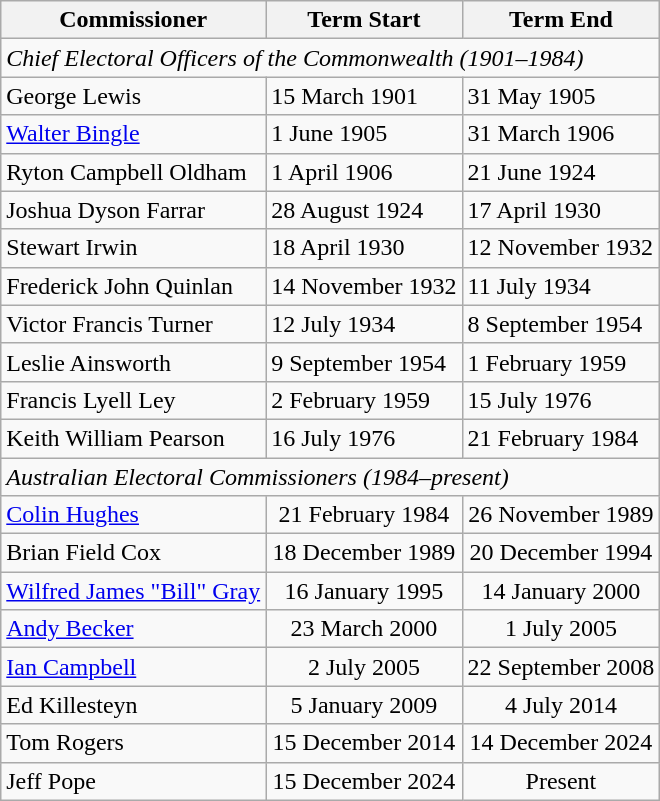<table class="wikitable sortable">
<tr>
<th>Commissioner</th>
<th>Term Start</th>
<th>Term End</th>
</tr>
<tr>
<td colspan=3><em>Chief Electoral Officers of the Commonwealth (1901–1984)</em></td>
</tr>
<tr>
<td>George Lewis</td>
<td>15 March 1901</td>
<td>31 May 1905</td>
</tr>
<tr>
<td><a href='#'>Walter Bingle</a></td>
<td>1 June 1905</td>
<td>31 March 1906</td>
</tr>
<tr>
<td>Ryton Campbell Oldham</td>
<td>1 April 1906</td>
<td>21 June 1924</td>
</tr>
<tr>
<td>Joshua Dyson Farrar</td>
<td>28 August 1924</td>
<td>17 April 1930</td>
</tr>
<tr>
<td>Stewart Irwin</td>
<td>18 April 1930</td>
<td>12 November 1932</td>
</tr>
<tr>
<td>Frederick John Quinlan</td>
<td>14 November 1932</td>
<td>11 July 1934</td>
</tr>
<tr>
<td>Victor Francis Turner</td>
<td>12 July 1934</td>
<td>8 September 1954</td>
</tr>
<tr>
<td>Leslie Ainsworth</td>
<td>9 September 1954</td>
<td>1 February 1959</td>
</tr>
<tr>
<td>Francis Lyell Ley</td>
<td>2 February 1959</td>
<td>15 July 1976</td>
</tr>
<tr>
<td>Keith William Pearson</td>
<td>16 July 1976</td>
<td>21 February 1984</td>
</tr>
<tr>
<td colspan=3><em>Australian Electoral Commissioners (1984–present)</em></td>
</tr>
<tr>
<td><a href='#'>Colin Hughes</a></td>
<td style="text-align:center;">21 February 1984</td>
<td style="text-align:center;">26 November 1989</td>
</tr>
<tr>
<td>Brian Field Cox</td>
<td style="text-align:center;">18 December 1989</td>
<td style="text-align:center;">20 December 1994</td>
</tr>
<tr>
<td><a href='#'>Wilfred James "Bill" Gray</a></td>
<td style="text-align:center;">16 January 1995</td>
<td style="text-align:center;">14 January 2000</td>
</tr>
<tr>
<td><a href='#'>Andy Becker</a></td>
<td style="text-align:center;">23 March 2000</td>
<td style="text-align:center;">1 July 2005</td>
</tr>
<tr>
<td><a href='#'>Ian Campbell</a></td>
<td style="text-align:center;">2 July 2005</td>
<td style="text-align:center;">22 September 2008</td>
</tr>
<tr>
<td>Ed Killesteyn</td>
<td style="text-align:center;">5 January 2009</td>
<td style="text-align:center;">4 July 2014</td>
</tr>
<tr>
<td>Tom Rogers</td>
<td style="text-align:center;">15 December 2014</td>
<td style="text-align:center;">14 December 2024</td>
</tr>
<tr>
<td>Jeff Pope</td>
<td style="text-align:center;">15 December 2024</td>
<td style="text-align:center;">Present</td>
</tr>
</table>
